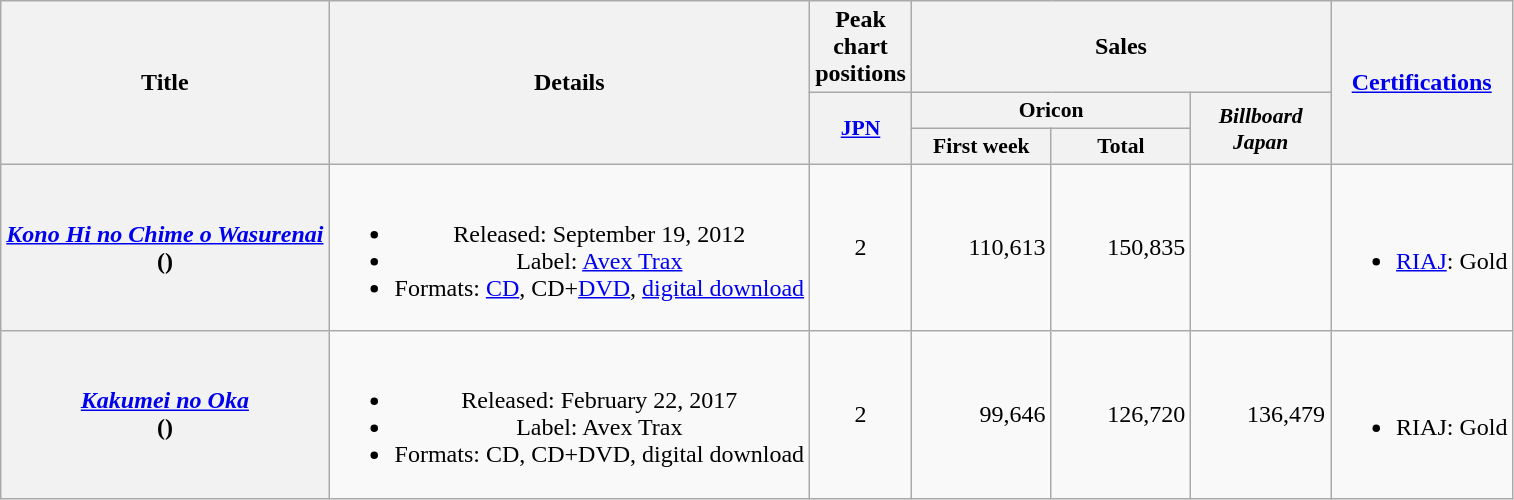<table class="wikitable plainrowheaders" style="text-align:center;">
<tr>
<th rowspan="3">Title</th>
<th rowspan="3">Details</th>
<th colspan="1">Peak chart positions</th>
<th colspan="3">Sales</th>
<th rowspan="3"><a href='#'>Certifications</a></th>
</tr>
<tr>
<th rowspan="2" style="width:3em;font-size:90%;"><a href='#'>JPN</a><br></th>
<th style="width:6em;font-size:90%;" colspan="2">Oricon</th>
<th style="width:6em;font-size:90%;" rowspan="2"><em>Billboard<br>Japan</em></th>
</tr>
<tr>
<th style="width:6em;font-size:90%;">First week</th>
<th style="width:6em;font-size:90%;">Total</th>
</tr>
<tr>
<th scope="row"><em><a href='#'>Kono Hi no Chime o Wasurenai</a></em><br>()</th>
<td><br><ul><li>Released: September 19, 2012</li><li>Label: <a href='#'>Avex Trax</a></li><li>Formats: <a href='#'>CD</a>, CD+<a href='#'>DVD</a>, <a href='#'>digital download</a></li></ul></td>
<td>2</td>
<td align="right">110,613</td>
<td align="right">150,835</td>
<td></td>
<td><br><ul><li><a href='#'>RIAJ</a>: Gold</li></ul></td>
</tr>
<tr>
<th scope="row"><em><a href='#'>Kakumei no Oka</a></em><br>()</th>
<td><br><ul><li>Released: February 22, 2017</li><li>Label: Avex Trax</li><li>Formats: CD, CD+DVD, digital download</li></ul></td>
<td>2</td>
<td align="right">99,646</td>
<td align="right">126,720</td>
<td align="right">136,479</td>
<td><br><ul><li>RIAJ: Gold</li></ul></td>
</tr>
</table>
